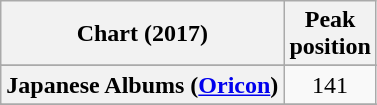<table class="wikitable sortable plainrowheaders" style="text-align:center">
<tr>
<th scope="col">Chart (2017)</th>
<th scope="col">Peak<br> position</th>
</tr>
<tr>
</tr>
<tr>
</tr>
<tr>
</tr>
<tr>
</tr>
<tr>
</tr>
<tr>
<th scope="row">Japanese Albums (<a href='#'>Oricon</a>)</th>
<td>141</td>
</tr>
<tr>
</tr>
<tr>
</tr>
<tr>
</tr>
<tr>
</tr>
<tr>
</tr>
</table>
